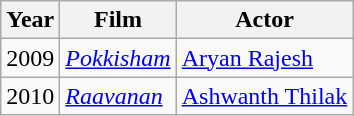<table class="wikitable">
<tr>
<th scope="col">Year</th>
<th scope="col">Film</th>
<th scope="col">Actor</th>
</tr>
<tr>
<td>2009</td>
<td><em><a href='#'>Pokkisham</a></em></td>
<td><a href='#'>Aryan Rajesh</a></td>
</tr>
<tr>
<td>2010</td>
<td><em><a href='#'>Raavanan</a></em></td>
<td><a href='#'>Ashwanth Thilak</a></td>
</tr>
</table>
